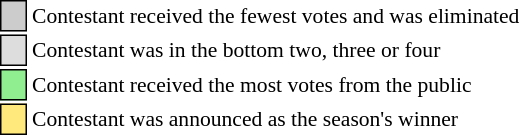<table class="toccolours" style="font-size: 90%; white-space: nowrap;">
<tr>
<td style="background:#ccc; border:1px solid black;">    </td>
<td>Contestant received the fewest votes and was eliminated</td>
</tr>
<tr>
<td style="background:#ddd; border:1px solid black;">    </td>
<td>Contestant was in the bottom two, three or four</td>
</tr>
<tr>
<td style="background:lightgreen; border:1px solid black;">    </td>
<td>Contestant received the most votes from the public</td>
</tr>
<tr>
<td style="background:#ffe87c; border:1px solid black;">    </td>
<td>Contestant was announced as the season's winner</td>
</tr>
</table>
